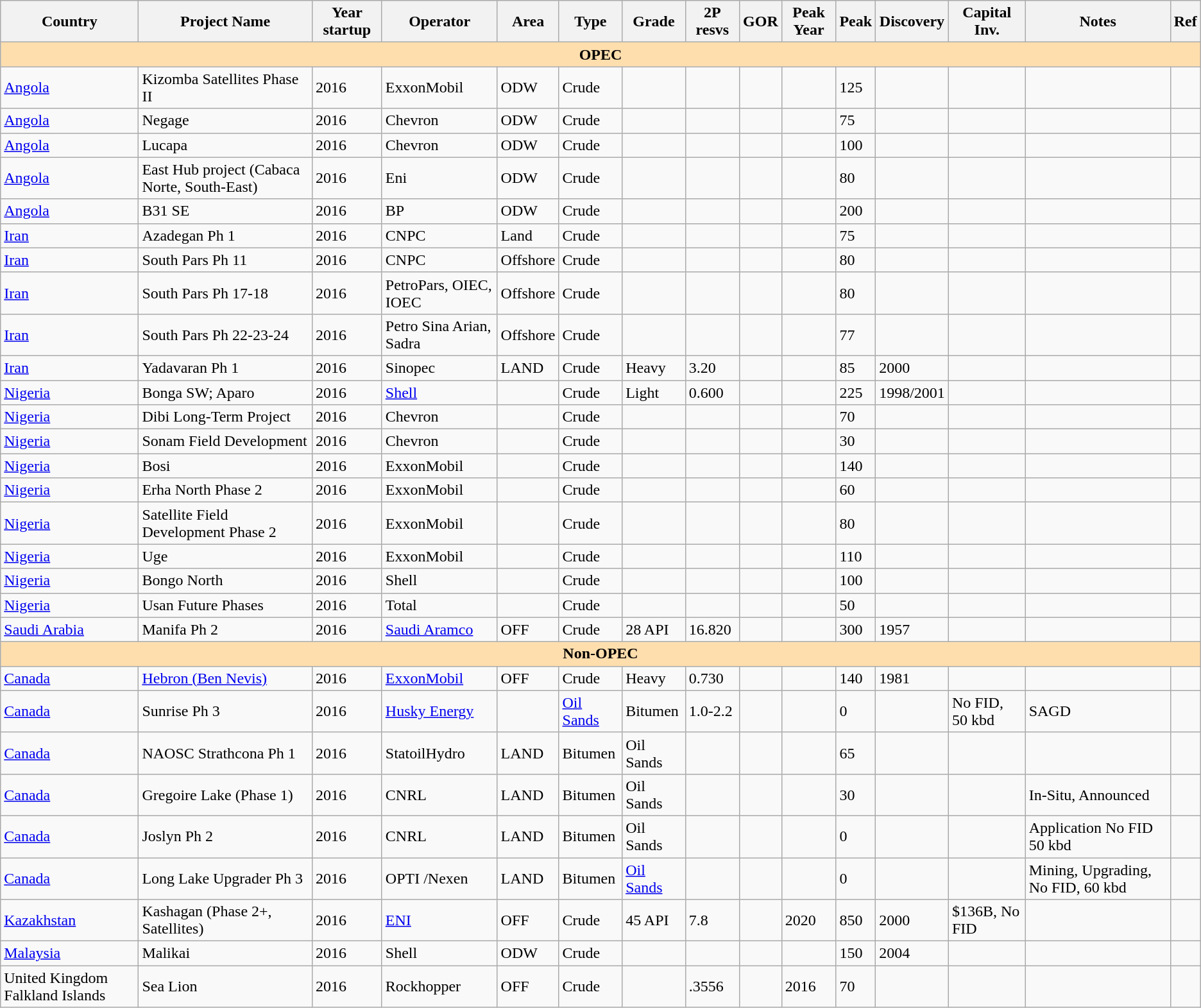<table class="wikitable">
<tr>
<th>Country</th>
<th>Project Name</th>
<th>Year startup</th>
<th>Operator</th>
<th>Area</th>
<th>Type</th>
<th>Grade</th>
<th>2P resvs</th>
<th>GOR</th>
<th>Peak Year</th>
<th>Peak</th>
<th>Discovery</th>
<th>Capital Inv.</th>
<th>Notes</th>
<th>Ref</th>
</tr>
<tr --->
<td align="center" colspan="15" style="background:#ffdead;border-top:1px; border-right:1px; border-bottom:2px; border-left:1px;"><strong>OPEC</strong></td>
</tr>
<tr --->
<td><a href='#'>Angola</a></td>
<td>Kizomba Satellites Phase II</td>
<td>2016</td>
<td>ExxonMobil</td>
<td>ODW</td>
<td>Crude</td>
<td></td>
<td></td>
<td></td>
<td></td>
<td>125</td>
<td></td>
<td></td>
<td></td>
<td></td>
</tr>
<tr --->
<td><a href='#'>Angola</a></td>
<td>Negage</td>
<td>2016</td>
<td>Chevron</td>
<td>ODW</td>
<td>Crude</td>
<td></td>
<td></td>
<td></td>
<td></td>
<td>75</td>
<td></td>
<td></td>
<td></td>
<td></td>
</tr>
<tr --->
<td><a href='#'>Angola</a></td>
<td>Lucapa</td>
<td>2016</td>
<td>Chevron</td>
<td>ODW</td>
<td>Crude</td>
<td></td>
<td></td>
<td></td>
<td></td>
<td>100</td>
<td></td>
<td></td>
<td></td>
<td></td>
</tr>
<tr --->
<td><a href='#'>Angola</a></td>
<td>East Hub project (Cabaca Norte, South-East)</td>
<td>2016</td>
<td>Eni</td>
<td>ODW</td>
<td>Crude</td>
<td></td>
<td></td>
<td></td>
<td></td>
<td>80</td>
<td></td>
<td></td>
<td></td>
<td></td>
</tr>
<tr --->
<td><a href='#'>Angola</a></td>
<td>B31 SE</td>
<td>2016</td>
<td>BP</td>
<td>ODW</td>
<td>Crude</td>
<td></td>
<td></td>
<td></td>
<td></td>
<td>200</td>
<td></td>
<td></td>
<td></td>
<td></td>
</tr>
<tr --->
<td><a href='#'>Iran</a></td>
<td>Azadegan Ph 1</td>
<td>2016</td>
<td>CNPC</td>
<td>Land</td>
<td>Crude</td>
<td></td>
<td></td>
<td></td>
<td></td>
<td>75</td>
<td></td>
<td></td>
<td></td>
<td></td>
</tr>
<tr --->
<td><a href='#'>Iran</a></td>
<td>South Pars Ph 11</td>
<td>2016</td>
<td>CNPC</td>
<td>Offshore</td>
<td>Crude</td>
<td></td>
<td></td>
<td></td>
<td></td>
<td>80</td>
<td></td>
<td></td>
<td></td>
<td></td>
</tr>
<tr --->
<td><a href='#'>Iran</a></td>
<td>South Pars Ph 17-18</td>
<td>2016</td>
<td>PetroPars, OIEC, IOEC</td>
<td>Offshore</td>
<td>Crude</td>
<td></td>
<td></td>
<td></td>
<td></td>
<td>80</td>
<td></td>
<td></td>
<td></td>
<td></td>
</tr>
<tr --->
<td><a href='#'>Iran</a></td>
<td>South Pars Ph 22-23-24</td>
<td>2016</td>
<td>Petro Sina Arian, Sadra</td>
<td>Offshore</td>
<td>Crude</td>
<td></td>
<td></td>
<td></td>
<td></td>
<td>77</td>
<td></td>
<td></td>
<td></td>
<td></td>
</tr>
<tr --->
<td><a href='#'>Iran</a></td>
<td>Yadavaran Ph 1</td>
<td>2016</td>
<td>Sinopec</td>
<td>LAND</td>
<td>Crude</td>
<td>Heavy</td>
<td>3.20</td>
<td></td>
<td></td>
<td>85</td>
<td>2000</td>
<td></td>
<td></td>
<td></td>
</tr>
<tr --->
<td><a href='#'>Nigeria</a></td>
<td>Bonga SW; Aparo</td>
<td>2016</td>
<td><a href='#'>Shell</a></td>
<td></td>
<td>Crude</td>
<td>Light</td>
<td>0.600</td>
<td></td>
<td></td>
<td>225</td>
<td>1998/2001</td>
<td></td>
<td></td>
<td></td>
</tr>
<tr --->
<td><a href='#'>Nigeria</a></td>
<td>Dibi Long-Term Project</td>
<td>2016</td>
<td>Chevron</td>
<td></td>
<td>Crude</td>
<td></td>
<td></td>
<td></td>
<td></td>
<td>70</td>
<td></td>
<td></td>
<td></td>
<td></td>
</tr>
<tr --->
<td><a href='#'>Nigeria</a></td>
<td>Sonam Field Development</td>
<td>2016</td>
<td>Chevron</td>
<td></td>
<td>Crude</td>
<td></td>
<td></td>
<td></td>
<td></td>
<td>30</td>
<td></td>
<td></td>
<td></td>
<td></td>
</tr>
<tr --->
<td><a href='#'>Nigeria</a></td>
<td>Bosi</td>
<td>2016</td>
<td>ExxonMobil</td>
<td></td>
<td>Crude</td>
<td></td>
<td></td>
<td></td>
<td></td>
<td>140</td>
<td></td>
<td></td>
<td></td>
<td></td>
</tr>
<tr --->
<td><a href='#'>Nigeria</a></td>
<td>Erha North Phase 2</td>
<td>2016</td>
<td>ExxonMobil</td>
<td></td>
<td>Crude</td>
<td></td>
<td></td>
<td></td>
<td></td>
<td>60</td>
<td></td>
<td></td>
<td></td>
<td></td>
</tr>
<tr --->
<td><a href='#'>Nigeria</a></td>
<td>Satellite Field Development Phase 2</td>
<td>2016</td>
<td>ExxonMobil</td>
<td></td>
<td>Crude</td>
<td></td>
<td></td>
<td></td>
<td></td>
<td>80</td>
<td></td>
<td></td>
<td></td>
<td></td>
</tr>
<tr --->
<td><a href='#'>Nigeria</a></td>
<td>Uge</td>
<td>2016</td>
<td>ExxonMobil</td>
<td></td>
<td>Crude</td>
<td></td>
<td></td>
<td></td>
<td></td>
<td>110</td>
<td></td>
<td></td>
<td></td>
<td></td>
</tr>
<tr --->
<td><a href='#'>Nigeria</a></td>
<td>Bongo North</td>
<td>2016</td>
<td>Shell</td>
<td></td>
<td>Crude</td>
<td></td>
<td></td>
<td></td>
<td></td>
<td>100</td>
<td></td>
<td></td>
<td></td>
<td></td>
</tr>
<tr --->
<td><a href='#'>Nigeria</a></td>
<td>Usan Future Phases</td>
<td>2016</td>
<td>Total</td>
<td></td>
<td>Crude</td>
<td></td>
<td></td>
<td></td>
<td></td>
<td>50</td>
<td></td>
<td></td>
<td></td>
<td></td>
</tr>
<tr --->
<td><a href='#'>Saudi Arabia</a></td>
<td>Manifa Ph 2</td>
<td>2016</td>
<td><a href='#'>Saudi Aramco</a></td>
<td>OFF</td>
<td>Crude</td>
<td>28 API</td>
<td>16.820</td>
<td></td>
<td></td>
<td>300</td>
<td>1957</td>
<td></td>
<td></td>
<td></td>
</tr>
<tr --->
<td align="center" colspan="15" style="background:#ffdead;border-top:1px; border-right:1px; border-bottom:2px; border-left:1px;"><strong>Non-OPEC</strong></td>
</tr>
<tr --->
<td><a href='#'>Canada</a></td>
<td><a href='#'>Hebron (Ben Nevis)</a></td>
<td>2016</td>
<td><a href='#'>ExxonMobil</a></td>
<td>OFF</td>
<td>Crude</td>
<td>Heavy</td>
<td>0.730</td>
<td></td>
<td></td>
<td>140</td>
<td>1981</td>
<td></td>
<td></td>
<td></td>
</tr>
<tr --->
<td><a href='#'>Canada</a></td>
<td>Sunrise Ph 3</td>
<td>2016</td>
<td><a href='#'>Husky Energy</a></td>
<td></td>
<td><a href='#'>Oil Sands</a></td>
<td>Bitumen</td>
<td>1.0-2.2</td>
<td></td>
<td></td>
<td>0</td>
<td></td>
<td>No FID, 50 kbd</td>
<td>SAGD</td>
<td></td>
</tr>
<tr --->
<td><a href='#'>Canada</a></td>
<td>NAOSC Strathcona Ph 1</td>
<td>2016</td>
<td>StatoilHydro</td>
<td>LAND</td>
<td>Bitumen</td>
<td>Oil Sands</td>
<td></td>
<td></td>
<td></td>
<td>65</td>
<td></td>
<td></td>
<td></td>
<td></td>
</tr>
<tr --->
<td><a href='#'>Canada</a></td>
<td>Gregoire Lake (Phase 1)</td>
<td>2016</td>
<td>CNRL</td>
<td>LAND</td>
<td>Bitumen</td>
<td>Oil Sands</td>
<td></td>
<td></td>
<td></td>
<td>30</td>
<td></td>
<td></td>
<td>In-Situ, Announced</td>
<td></td>
</tr>
<tr --->
<td><a href='#'>Canada</a></td>
<td>Joslyn Ph 2</td>
<td>2016</td>
<td>CNRL</td>
<td>LAND</td>
<td>Bitumen</td>
<td>Oil Sands</td>
<td></td>
<td></td>
<td></td>
<td>0</td>
<td></td>
<td></td>
<td>Application No FID 50 kbd</td>
<td></td>
</tr>
<tr --->
<td><a href='#'>Canada</a></td>
<td>Long Lake Upgrader Ph 3</td>
<td>2016</td>
<td>OPTI /Nexen</td>
<td>LAND</td>
<td>Bitumen</td>
<td><a href='#'>Oil Sands</a></td>
<td></td>
<td></td>
<td></td>
<td>0</td>
<td></td>
<td></td>
<td>Mining, Upgrading, No FID, 60 kbd</td>
<td></td>
</tr>
<tr --->
<td><a href='#'>Kazakhstan</a></td>
<td>Kashagan (Phase 2+, Satellites)</td>
<td>2016</td>
<td><a href='#'>ENI</a></td>
<td>OFF</td>
<td>Crude</td>
<td>45 API</td>
<td>7.8</td>
<td></td>
<td>2020</td>
<td>850</td>
<td>2000</td>
<td>$136B, No FID</td>
<td></td>
<td></td>
</tr>
<tr --->
<td><a href='#'>Malaysia</a></td>
<td>Malikai</td>
<td>2016</td>
<td>Shell</td>
<td>ODW</td>
<td>Crude</td>
<td></td>
<td></td>
<td></td>
<td></td>
<td>150</td>
<td>2004</td>
<td></td>
<td></td>
<td></td>
</tr>
<tr --->
<td>United Kingdom Falkland Islands</td>
<td>Sea Lion</td>
<td>2016</td>
<td>Rockhopper</td>
<td>OFF</td>
<td>Crude</td>
<td></td>
<td>.3556</td>
<td></td>
<td>2016</td>
<td>70</td>
<td></td>
<td></td>
<td></td>
<td></td>
</tr>
</table>
